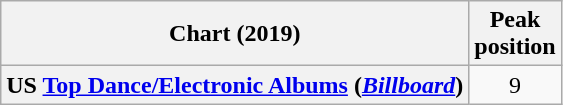<table class="wikitable plainrowheaders" style="text-align:center">
<tr>
<th scope="col">Chart (2019)</th>
<th scope="col">Peak<br>position</th>
</tr>
<tr>
<th scope="row">US <a href='#'>Top Dance/Electronic Albums</a> (<em><a href='#'>Billboard</a></em>)</th>
<td>9</td>
</tr>
</table>
